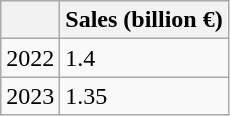<table class="wikitable">
<tr>
<th></th>
<th>Sales (billion €)</th>
</tr>
<tr>
<td>2022</td>
<td>1.4</td>
</tr>
<tr>
<td>2023</td>
<td>1.35</td>
</tr>
</table>
